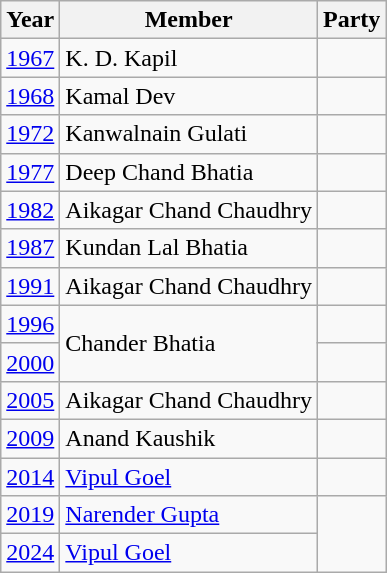<table class="wikitable">
<tr>
<th>Year</th>
<th>Member</th>
<th colspan="2">Party</th>
</tr>
<tr>
<td><a href='#'>1967</a></td>
<td>K. D. Kapil</td>
<td></td>
</tr>
<tr>
<td><a href='#'>1968</a></td>
<td>Kamal Dev</td>
</tr>
<tr>
<td><a href='#'>1972</a></td>
<td>Kanwalnain Gulati</td>
<td></td>
</tr>
<tr>
<td><a href='#'>1977</a></td>
<td>Deep Chand Bhatia</td>
<td></td>
</tr>
<tr>
<td><a href='#'>1982</a></td>
<td>Aikagar Chand Chaudhry</td>
<td></td>
</tr>
<tr>
<td><a href='#'>1987</a></td>
<td>Kundan Lal Bhatia</td>
<td></td>
</tr>
<tr>
<td><a href='#'>1991</a></td>
<td>Aikagar Chand Chaudhry</td>
<td></td>
</tr>
<tr>
<td><a href='#'>1996</a></td>
<td rowspan=2>Chander Bhatia</td>
<td></td>
</tr>
<tr>
<td><a href='#'>2000</a></td>
</tr>
<tr>
<td><a href='#'>2005</a></td>
<td>Aikagar Chand Chaudhry</td>
<td></td>
</tr>
<tr>
<td><a href='#'>2009</a></td>
<td>Anand Kaushik</td>
</tr>
<tr>
<td><a href='#'>2014</a></td>
<td><a href='#'>Vipul Goel</a></td>
<td></td>
</tr>
<tr>
<td><a href='#'>2019</a></td>
<td><a href='#'>Narender Gupta</a></td>
</tr>
<tr>
<td><a href='#'>2024</a></td>
<td><a href='#'>Vipul Goel</a></td>
</tr>
</table>
